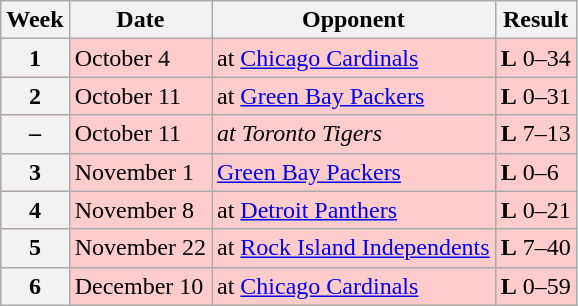<table class="wikitable">
<tr>
<th>Week</th>
<th>Date</th>
<th>Opponent</th>
<th>Result</th>
</tr>
<tr style="background: #fcc">
<th>1</th>
<td>October 4</td>
<td>at <a href='#'>Chicago Cardinals</a></td>
<td><strong>L</strong> 0–34</td>
</tr>
<tr style="background:#fcc">
<th>2</th>
<td>October 11</td>
<td>at <a href='#'>Green Bay Packers</a></td>
<td><strong>L</strong> 0–31</td>
</tr>
<tr style="background:#fcc">
<th>–</th>
<td>October 11</td>
<td><em>at Toronto Tigers</em></td>
<td><strong>L</strong> 7–13</td>
</tr>
<tr style="background:#fcc">
<th>3</th>
<td>November 1</td>
<td><a href='#'>Green Bay Packers</a></td>
<td><strong>L</strong> 0–6</td>
</tr>
<tr style="background:#fcc">
<th>4</th>
<td>November 8</td>
<td>at <a href='#'>Detroit Panthers</a></td>
<td><strong>L</strong> 0–21</td>
</tr>
<tr style="background:#fcc">
<th>5</th>
<td>November 22</td>
<td>at <a href='#'>Rock Island Independents</a></td>
<td><strong>L</strong> 7–40</td>
</tr>
<tr style="background:#fcc">
<th>6</th>
<td>December 10</td>
<td>at <a href='#'>Chicago Cardinals</a></td>
<td><strong>L</strong> 0–59</td>
</tr>
</table>
